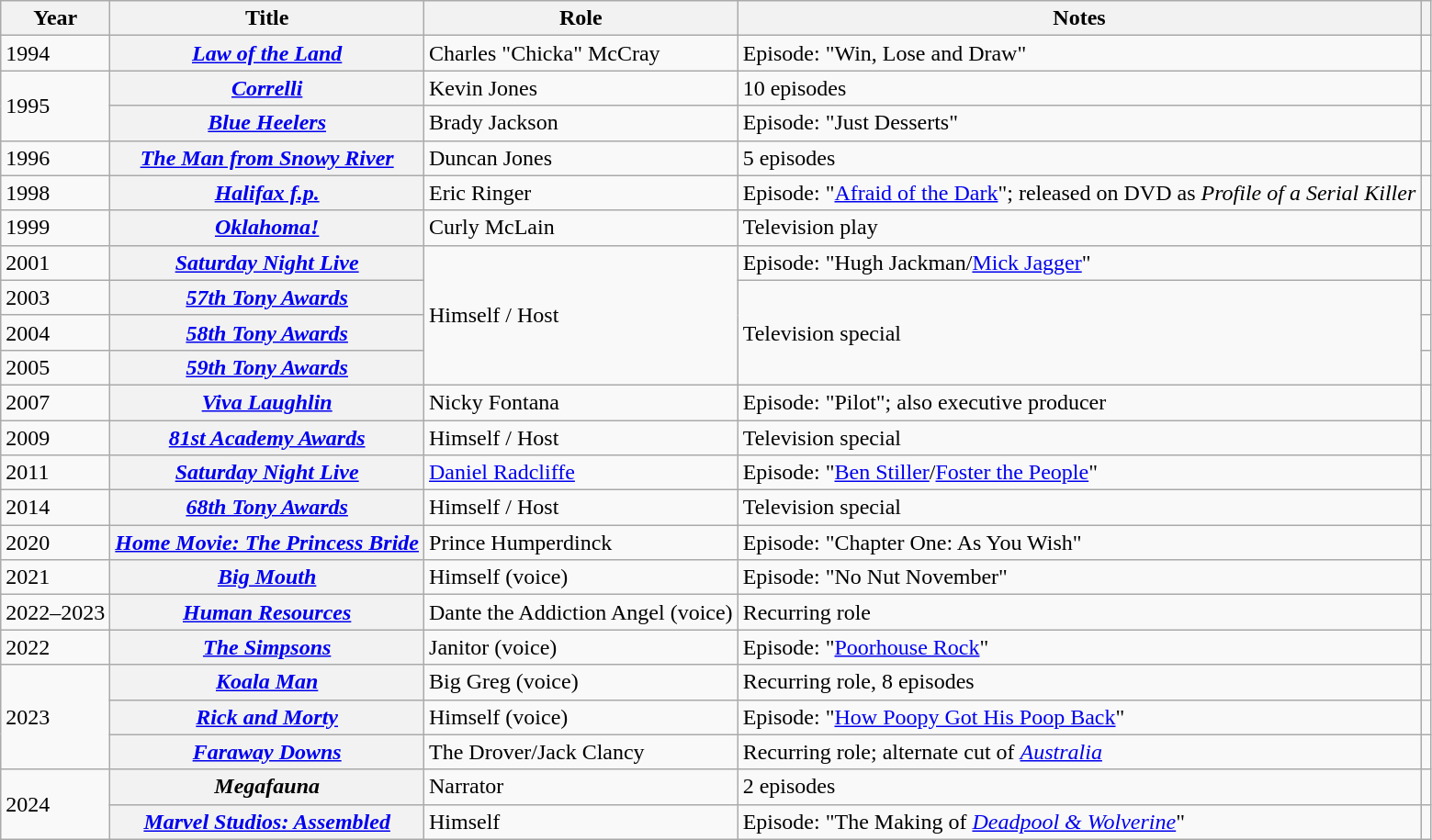<table class="wikitable sortable plainrowheaders" style="text-align:left;">
<tr>
<th scope="col">Year</th>
<th scope="col">Title</th>
<th scope="col">Role</th>
<th scope="col" class="unsortable">Notes</th>
<th scope="col" class="unsortable"></th>
</tr>
<tr>
<td>1994</td>
<th scope="row"><em><a href='#'>Law of the Land</a></em></th>
<td>Charles "Chicka" McCray</td>
<td>Episode: "Win, Lose and Draw"</td>
<td></td>
</tr>
<tr>
<td rowspan=2>1995</td>
<th scope="row"><em><a href='#'>Correlli</a></em></th>
<td>Kevin Jones</td>
<td>10 episodes</td>
<td></td>
</tr>
<tr>
<th scope="row"><em><a href='#'>Blue Heelers</a></em></th>
<td>Brady Jackson</td>
<td>Episode: "Just Desserts"</td>
<td></td>
</tr>
<tr>
<td>1996</td>
<th scope="row"><em><a href='#'>The Man from Snowy River</a></em></th>
<td>Duncan Jones</td>
<td>5 episodes</td>
<td></td>
</tr>
<tr>
<td>1998</td>
<th scope="row"><em><a href='#'>Halifax f.p.</a></em></th>
<td>Eric Ringer</td>
<td>Episode: "<a href='#'>Afraid of the Dark</a>"; released on DVD as <em>Profile of a Serial Killer</em></td>
<td></td>
</tr>
<tr>
<td>1999</td>
<th scope="row"><em><a href='#'>Oklahoma!</a></em></th>
<td>Curly McLain</td>
<td>Television play</td>
<td></td>
</tr>
<tr>
<td>2001</td>
<th scope="row"><em><a href='#'>Saturday Night Live</a></em></th>
<td rowspan="4">Himself / Host</td>
<td>Episode: "Hugh Jackman/<a href='#'>Mick Jagger</a>"</td>
<td></td>
</tr>
<tr>
<td>2003</td>
<th scope="row"><em><a href='#'>57th Tony Awards</a></em></th>
<td rowspan="3">Television special</td>
<td></td>
</tr>
<tr>
<td>2004</td>
<th scope="row"><em><a href='#'>58th Tony Awards</a></em></th>
<td></td>
</tr>
<tr>
<td>2005</td>
<th scope="row"><em><a href='#'>59th Tony Awards</a></em></th>
<td></td>
</tr>
<tr>
<td>2007</td>
<th scope="row"><em><a href='#'>Viva Laughlin</a></em></th>
<td>Nicky Fontana</td>
<td>Episode: "Pilot"; also executive producer</td>
<td></td>
</tr>
<tr>
<td>2009</td>
<th scope="row"><em><a href='#'>81st Academy Awards</a></em></th>
<td>Himself / Host</td>
<td>Television special</td>
<td></td>
</tr>
<tr>
<td>2011</td>
<th scope="row"><em><a href='#'>Saturday Night Live</a></em></th>
<td><a href='#'>Daniel Radcliffe</a></td>
<td>Episode: "<a href='#'>Ben Stiller</a>/<a href='#'>Foster the People</a>"</td>
<td></td>
</tr>
<tr>
<td>2014</td>
<th scope="row"><em><a href='#'>68th Tony Awards</a></em></th>
<td>Himself / Host</td>
<td>Television special</td>
<td></td>
</tr>
<tr>
<td>2020</td>
<th scope="row"><em><a href='#'>Home Movie: The Princess Bride</a></em></th>
<td>Prince Humperdinck</td>
<td>Episode: "Chapter One: As You Wish"</td>
<td></td>
</tr>
<tr>
<td>2021</td>
<th scope="row"><em><a href='#'>Big Mouth</a></em></th>
<td>Himself (voice)</td>
<td>Episode: "No Nut November"</td>
<td></td>
</tr>
<tr>
<td>2022–2023</td>
<th scope="row"><em><a href='#'>Human Resources</a></em></th>
<td>Dante the Addiction Angel (voice)</td>
<td>Recurring role</td>
<td></td>
</tr>
<tr>
<td>2022</td>
<th scope="row"><em><a href='#'>The Simpsons</a></em></th>
<td>Janitor (voice)</td>
<td>Episode: "<a href='#'>Poorhouse Rock</a>"</td>
<td></td>
</tr>
<tr>
<td rowspan="3">2023</td>
<th scope="row"><em><a href='#'>Koala Man</a></em></th>
<td>Big Greg (voice)</td>
<td>Recurring role, 8 episodes</td>
<td></td>
</tr>
<tr>
<th scope="row"><em><a href='#'>Rick and Morty</a></em></th>
<td>Himself (voice)</td>
<td>Episode: "<a href='#'>How Poopy Got His Poop Back</a>"</td>
<td></td>
</tr>
<tr>
<th scope="row"><em><a href='#'>Faraway Downs</a></em></th>
<td>The Drover/Jack Clancy</td>
<td>Recurring role; alternate cut of <em><a href='#'>Australia</a></em></td>
<td></td>
</tr>
<tr>
<td rowspan="2">2024</td>
<th scope="row"><em>Megafauna</em></th>
<td>Narrator</td>
<td>2 episodes</td>
<td></td>
</tr>
<tr>
<th scope="row"><em><a href='#'>Marvel Studios: Assembled</a></em></th>
<td>Himself</td>
<td>Episode: "The Making of <em><a href='#'>Deadpool & Wolverine</a></em>"</td>
<td></td>
</tr>
</table>
